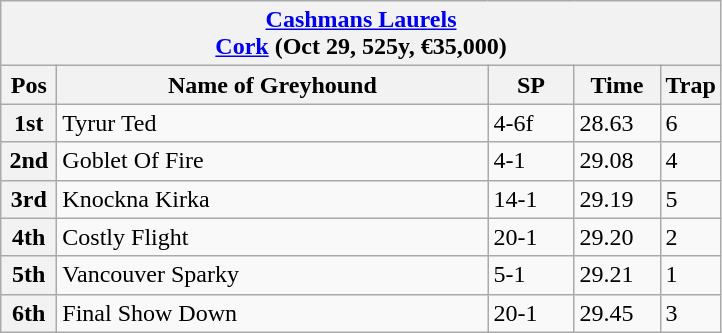<table class="wikitable">
<tr>
<th colspan="6"><a href='#'>Cashmans Laurels</a><br><a href='#'>Cork</a> (Oct 29, 525y, €35,000)</th>
</tr>
<tr>
<th width=30>Pos</th>
<th width=280>Name of Greyhound</th>
<th width=50>SP</th>
<th width=50>Time</th>
<th width=30>Trap</th>
</tr>
<tr>
<th>1st</th>
<td>Tyrur Ted </td>
<td>4-6f</td>
<td>28.63</td>
<td>6</td>
</tr>
<tr>
<th>2nd</th>
<td>Goblet Of Fire</td>
<td>4-1</td>
<td>29.08</td>
<td>4</td>
</tr>
<tr>
<th>3rd</th>
<td>Knockna Kirka</td>
<td>14-1</td>
<td>29.19</td>
<td>5</td>
</tr>
<tr>
<th>4th</th>
<td>Costly Flight</td>
<td>20-1</td>
<td>29.20</td>
<td>2</td>
</tr>
<tr>
<th>5th</th>
<td>Vancouver Sparky</td>
<td>5-1</td>
<td>29.21</td>
<td>1</td>
</tr>
<tr>
<th>6th</th>
<td>Final Show Down</td>
<td>20-1</td>
<td>29.45</td>
<td>3</td>
</tr>
</table>
